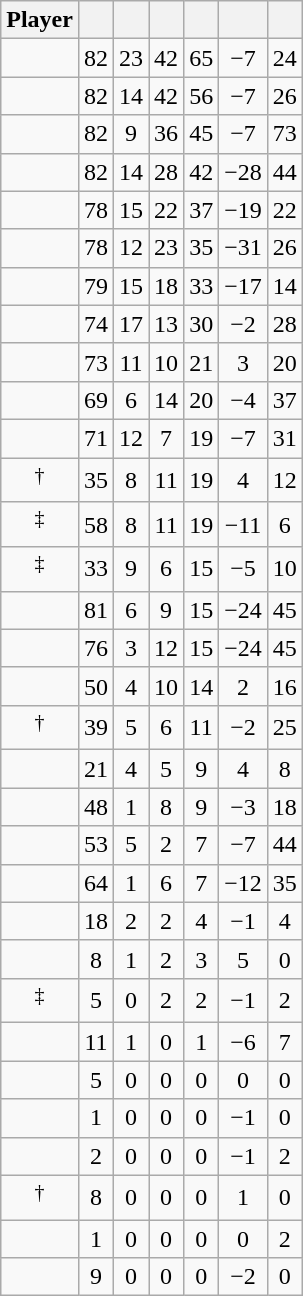<table class="wikitable sortable" style="text-align:center;">
<tr>
<th>Player</th>
<th></th>
<th></th>
<th></th>
<th></th>
<th data-sort-type="number"></th>
<th></th>
</tr>
<tr>
<td></td>
<td>82</td>
<td>23</td>
<td>42</td>
<td>65</td>
<td>−7</td>
<td>24</td>
</tr>
<tr>
<td></td>
<td>82</td>
<td>14</td>
<td>42</td>
<td>56</td>
<td>−7</td>
<td>26</td>
</tr>
<tr>
<td></td>
<td>82</td>
<td>9</td>
<td>36</td>
<td>45</td>
<td>−7</td>
<td>73</td>
</tr>
<tr>
<td></td>
<td>82</td>
<td>14</td>
<td>28</td>
<td>42</td>
<td>−28</td>
<td>44</td>
</tr>
<tr>
<td></td>
<td>78</td>
<td>15</td>
<td>22</td>
<td>37</td>
<td>−19</td>
<td>22</td>
</tr>
<tr>
<td></td>
<td>78</td>
<td>12</td>
<td>23</td>
<td>35</td>
<td>−31</td>
<td>26</td>
</tr>
<tr>
<td></td>
<td>79</td>
<td>15</td>
<td>18</td>
<td>33</td>
<td>−17</td>
<td>14</td>
</tr>
<tr>
<td></td>
<td>74</td>
<td>17</td>
<td>13</td>
<td>30</td>
<td>−2</td>
<td>28</td>
</tr>
<tr>
<td></td>
<td>73</td>
<td>11</td>
<td>10</td>
<td>21</td>
<td>3</td>
<td>20</td>
</tr>
<tr>
<td></td>
<td>69</td>
<td>6</td>
<td>14</td>
<td>20</td>
<td>−4</td>
<td>37</td>
</tr>
<tr>
<td></td>
<td>71</td>
<td>12</td>
<td>7</td>
<td>19</td>
<td>−7</td>
<td>31</td>
</tr>
<tr>
<td><sup>†</sup></td>
<td>35</td>
<td>8</td>
<td>11</td>
<td>19</td>
<td>4</td>
<td>12</td>
</tr>
<tr>
<td><sup>‡</sup></td>
<td>58</td>
<td>8</td>
<td>11</td>
<td>19</td>
<td>−11</td>
<td>6</td>
</tr>
<tr>
<td><sup>‡</sup></td>
<td>33</td>
<td>9</td>
<td>6</td>
<td>15</td>
<td>−5</td>
<td>10</td>
</tr>
<tr>
<td></td>
<td>81</td>
<td>6</td>
<td>9</td>
<td>15</td>
<td>−24</td>
<td>45</td>
</tr>
<tr>
<td></td>
<td>76</td>
<td>3</td>
<td>12</td>
<td>15</td>
<td>−24</td>
<td>45</td>
</tr>
<tr>
<td></td>
<td>50</td>
<td>4</td>
<td>10</td>
<td>14</td>
<td>2</td>
<td>16</td>
</tr>
<tr>
<td><sup>†</sup></td>
<td>39</td>
<td>5</td>
<td>6</td>
<td>11</td>
<td>−2</td>
<td>25</td>
</tr>
<tr>
<td></td>
<td>21</td>
<td>4</td>
<td>5</td>
<td>9</td>
<td>4</td>
<td>8</td>
</tr>
<tr>
<td></td>
<td>48</td>
<td>1</td>
<td>8</td>
<td>9</td>
<td>−3</td>
<td>18</td>
</tr>
<tr>
<td></td>
<td>53</td>
<td>5</td>
<td>2</td>
<td>7</td>
<td>−7</td>
<td>44</td>
</tr>
<tr>
<td></td>
<td>64</td>
<td>1</td>
<td>6</td>
<td>7</td>
<td>−12</td>
<td>35</td>
</tr>
<tr>
<td></td>
<td>18</td>
<td>2</td>
<td>2</td>
<td>4</td>
<td>−1</td>
<td>4</td>
</tr>
<tr>
<td></td>
<td>8</td>
<td>1</td>
<td>2</td>
<td>3</td>
<td>5</td>
<td>0</td>
</tr>
<tr>
<td><sup>‡</sup></td>
<td>5</td>
<td>0</td>
<td>2</td>
<td>2</td>
<td>−1</td>
<td>2</td>
</tr>
<tr>
<td></td>
<td>11</td>
<td>1</td>
<td>0</td>
<td>1</td>
<td>−6</td>
<td>7</td>
</tr>
<tr>
<td></td>
<td>5</td>
<td>0</td>
<td>0</td>
<td>0</td>
<td>0</td>
<td>0</td>
</tr>
<tr>
<td></td>
<td>1</td>
<td>0</td>
<td>0</td>
<td>0</td>
<td>−1</td>
<td>0</td>
</tr>
<tr>
<td></td>
<td>2</td>
<td>0</td>
<td>0</td>
<td>0</td>
<td>−1</td>
<td>2</td>
</tr>
<tr>
<td><sup>†</sup></td>
<td>8</td>
<td>0</td>
<td>0</td>
<td>0</td>
<td>1</td>
<td>0</td>
</tr>
<tr>
<td></td>
<td>1</td>
<td>0</td>
<td>0</td>
<td>0</td>
<td>0</td>
<td>2</td>
</tr>
<tr>
<td></td>
<td>9</td>
<td>0</td>
<td>0</td>
<td>0</td>
<td>−2</td>
<td>0</td>
</tr>
</table>
